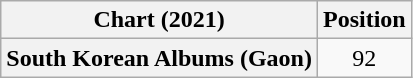<table class="wikitable plainrowheaders" style="text-align:center">
<tr>
<th>Chart (2021)</th>
<th>Position</th>
</tr>
<tr>
<th scope="row">South Korean Albums (Gaon)</th>
<td>92</td>
</tr>
</table>
